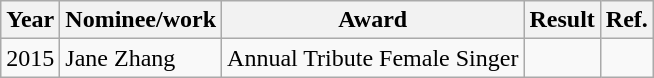<table class="wikitable">
<tr>
<th>Year</th>
<th>Nominee/work</th>
<th>Award</th>
<th><strong>Result</strong></th>
<th>Ref.</th>
</tr>
<tr>
<td>2015</td>
<td>Jane Zhang</td>
<td>Annual Tribute Female Singer</td>
<td></td>
<td></td>
</tr>
</table>
